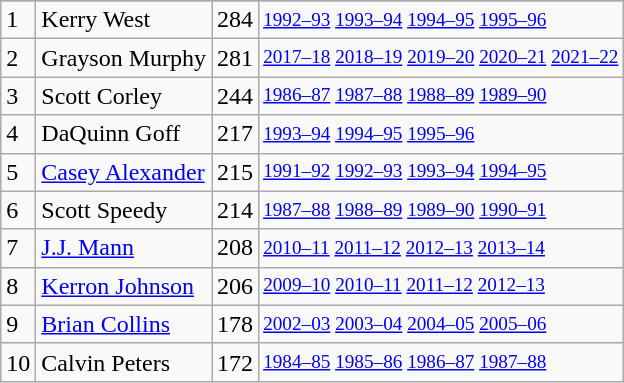<table class="wikitable">
<tr>
</tr>
<tr>
<td>1</td>
<td>Kerry West</td>
<td>284</td>
<td style="font-size:80%;"><a href='#'>1992–93</a> <a href='#'>1993–94</a> <a href='#'>1994–95</a> <a href='#'>1995–96</a></td>
</tr>
<tr>
<td>2</td>
<td>Grayson Murphy</td>
<td>281</td>
<td style="font-size:80%;"><a href='#'>2017–18</a> <a href='#'>2018–19</a> <a href='#'>2019–20</a> <a href='#'>2020–21</a> <a href='#'>2021–22</a></td>
</tr>
<tr>
<td>3</td>
<td>Scott Corley</td>
<td>244</td>
<td style="font-size:80%;"><a href='#'>1986–87</a> <a href='#'>1987–88</a> <a href='#'>1988–89</a> <a href='#'>1989–90</a></td>
</tr>
<tr>
<td>4</td>
<td>DaQuinn Goff</td>
<td>217</td>
<td style="font-size:80%;"><a href='#'>1993–94</a> <a href='#'>1994–95</a> <a href='#'>1995–96</a></td>
</tr>
<tr>
<td>5</td>
<td><a href='#'>Casey Alexander</a></td>
<td>215</td>
<td style="font-size:80%;"><a href='#'>1991–92</a> <a href='#'>1992–93</a> <a href='#'>1993–94</a> <a href='#'>1994–95</a></td>
</tr>
<tr>
<td>6</td>
<td>Scott Speedy</td>
<td>214</td>
<td style="font-size:80%;"><a href='#'>1987–88</a> <a href='#'>1988–89</a> <a href='#'>1989–90</a> <a href='#'>1990–91</a></td>
</tr>
<tr>
<td>7</td>
<td><a href='#'>J.J. Mann</a></td>
<td>208</td>
<td style="font-size:80%;"><a href='#'>2010–11</a> <a href='#'>2011–12</a> <a href='#'>2012–13</a> <a href='#'>2013–14</a></td>
</tr>
<tr>
<td>8</td>
<td><a href='#'>Kerron Johnson</a></td>
<td>206</td>
<td style="font-size:80%;"><a href='#'>2009–10</a> <a href='#'>2010–11</a> <a href='#'>2011–12</a> <a href='#'>2012–13</a></td>
</tr>
<tr>
<td>9</td>
<td><a href='#'>Brian Collins</a></td>
<td>178</td>
<td style="font-size:80%;"><a href='#'>2002–03</a> <a href='#'>2003–04</a> <a href='#'>2004–05</a> <a href='#'>2005–06</a></td>
</tr>
<tr>
<td>10</td>
<td>Calvin Peters</td>
<td>172</td>
<td style="font-size:80%;"><a href='#'>1984–85</a> <a href='#'>1985–86</a> <a href='#'>1986–87</a> <a href='#'>1987–88</a></td>
</tr>
</table>
